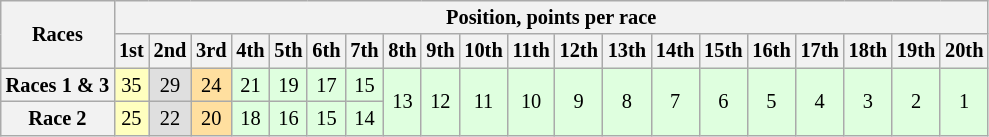<table class="wikitable" style="font-size:85%; text-align:center">
<tr>
<th rowspan="2">Races</th>
<th colspan="20">Position, points per race</th>
</tr>
<tr>
<th>1st</th>
<th>2nd</th>
<th>3rd</th>
<th>4th</th>
<th>5th</th>
<th>6th</th>
<th>7th</th>
<th>8th</th>
<th>9th</th>
<th>10th</th>
<th>11th</th>
<th>12th</th>
<th>13th</th>
<th>14th</th>
<th>15th</th>
<th>16th</th>
<th>17th</th>
<th>18th</th>
<th>19th</th>
<th>20th</th>
</tr>
<tr>
<th>Races 1 & 3</th>
<td bgcolor="#ffffbf">35</td>
<td bgcolor="#dfdfdf">29</td>
<td bgcolor="#ffdf9f">24</td>
<td bgcolor="#dfffdf">21</td>
<td bgcolor="#dfffdf">19</td>
<td bgcolor="#dfffdf">17</td>
<td bgcolor="#dfffdf">15</td>
<td bgcolor="#dfffdf" rowspan=2>13</td>
<td bgcolor="#dfffdf" rowspan=2>12</td>
<td bgcolor="#dfffdf" rowspan=2>11</td>
<td bgcolor="#dfffdf" rowspan=2>10</td>
<td bgcolor="#dfffdf" rowspan=2>9</td>
<td bgcolor="#dfffdf" rowspan=2>8</td>
<td bgcolor="#dfffdf" rowspan=2>7</td>
<td bgcolor="#dfffdf" rowspan=2>6</td>
<td bgcolor="#dfffdf" rowspan=2>5</td>
<td bgcolor="#dfffdf" rowspan=2>4</td>
<td bgcolor="#dfffdf" rowspan=2>3</td>
<td bgcolor="#dfffdf" rowspan=2>2</td>
<td bgcolor="#dfffdf" rowspan=2>1</td>
</tr>
<tr>
<th>Race 2</th>
<td bgcolor="#ffffbf">25</td>
<td bgcolor="#dfdfdf">22</td>
<td bgcolor="#ffdf9f">20</td>
<td bgcolor="#dfffdf">18</td>
<td bgcolor="#dfffdf">16</td>
<td bgcolor="#dfffdf">15</td>
<td bgcolor="#dfffdf">14</td>
</tr>
</table>
